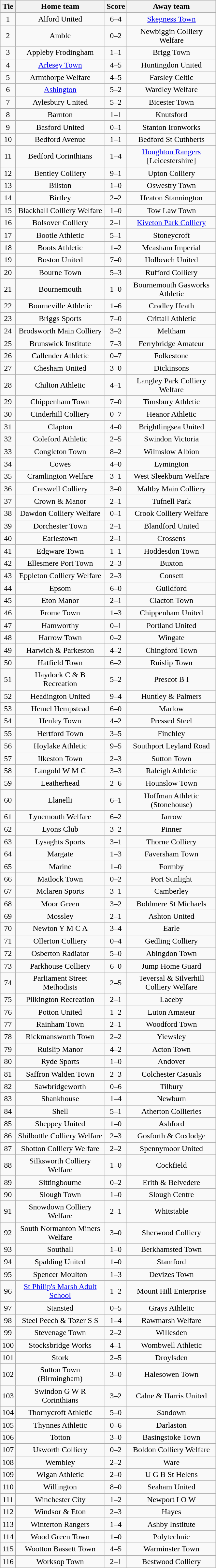<table class="wikitable" style="text-align:center;">
<tr>
<th width=20>Tie</th>
<th width=175>Home team</th>
<th width=20>Score</th>
<th width=175>Away team</th>
</tr>
<tr>
<td>1</td>
<td>Alford United</td>
<td>6–4</td>
<td><a href='#'>Skegness Town</a></td>
</tr>
<tr>
<td>2</td>
<td>Amble</td>
<td>0–2</td>
<td>Newbiggin Colliery Welfare</td>
</tr>
<tr>
<td>3</td>
<td>Appleby Frodingham</td>
<td>1–1</td>
<td>Brigg Town</td>
</tr>
<tr>
<td>4</td>
<td><a href='#'>Arlesey Town</a></td>
<td>4–5</td>
<td>Huntingdon United</td>
</tr>
<tr>
<td>5</td>
<td>Armthorpe Welfare</td>
<td>4–5</td>
<td>Farsley Celtic</td>
</tr>
<tr>
<td>6</td>
<td><a href='#'>Ashington</a></td>
<td>5–2</td>
<td>Wardley Welfare</td>
</tr>
<tr>
<td>7</td>
<td>Aylesbury United</td>
<td>5–2</td>
<td>Bicester Town</td>
</tr>
<tr>
<td>8</td>
<td>Barnton</td>
<td>1–1</td>
<td>Knutsford</td>
</tr>
<tr>
<td>9</td>
<td>Basford United</td>
<td>0–1</td>
<td>Stanton Ironworks</td>
</tr>
<tr>
<td>10</td>
<td>Bedford Avenue</td>
<td>1–1</td>
<td>Bedford St Cuthberts</td>
</tr>
<tr>
<td>11</td>
<td>Bedford Corinthians</td>
<td>1–4</td>
<td><a href='#'>Houghton Rangers</a> [Leicestershire]</td>
</tr>
<tr>
<td>12</td>
<td>Bentley Colliery</td>
<td>9–1</td>
<td>Upton Colliery</td>
</tr>
<tr>
<td>13</td>
<td>Bilston</td>
<td>1–0</td>
<td>Oswestry Town</td>
</tr>
<tr>
<td>14</td>
<td>Birtley</td>
<td>2–2</td>
<td>Heaton Stannington</td>
</tr>
<tr>
<td>15</td>
<td>Blackhall Colliery Welfare</td>
<td>1–0</td>
<td>Tow Law Town</td>
</tr>
<tr>
<td>16</td>
<td>Bolsover Colliery</td>
<td>2–1</td>
<td><a href='#'>Kiveton Park Colliery</a></td>
</tr>
<tr>
<td>17</td>
<td>Bootle Athletic</td>
<td>5–1</td>
<td>Stoneycroft</td>
</tr>
<tr>
<td>18</td>
<td>Boots Athletic</td>
<td>1–2</td>
<td>Measham Imperial</td>
</tr>
<tr>
<td>19</td>
<td>Boston United</td>
<td>7–0</td>
<td>Holbeach United</td>
</tr>
<tr>
<td>20</td>
<td>Bourne Town</td>
<td>5–3</td>
<td>Rufford Colliery</td>
</tr>
<tr>
<td>21</td>
<td>Bournemouth</td>
<td>1–0</td>
<td>Bournemouth Gasworks Athletic</td>
</tr>
<tr>
<td>22</td>
<td>Bourneville Athletic</td>
<td>1–6</td>
<td>Cradley Heath</td>
</tr>
<tr>
<td>23</td>
<td>Briggs Sports</td>
<td>7–0</td>
<td>Crittall Athletic</td>
</tr>
<tr>
<td>24</td>
<td>Brodsworth Main Colliery</td>
<td>3–2</td>
<td>Meltham</td>
</tr>
<tr>
<td>25</td>
<td>Brunswick Institute</td>
<td>7–3</td>
<td>Ferrybridge Amateur</td>
</tr>
<tr>
<td>26</td>
<td>Callender Athletic</td>
<td>0–7</td>
<td>Folkestone</td>
</tr>
<tr>
<td>27</td>
<td>Chesham United</td>
<td>3–0</td>
<td>Dickinsons</td>
</tr>
<tr>
<td>28</td>
<td>Chilton Athletic</td>
<td>4–1</td>
<td>Langley Park Colliery Welfare</td>
</tr>
<tr>
<td>29</td>
<td>Chippenham Town</td>
<td>7–0</td>
<td>Timsbury Athletic</td>
</tr>
<tr>
<td>30</td>
<td>Cinderhill Colliery</td>
<td>0–7</td>
<td>Heanor Athletic</td>
</tr>
<tr>
<td>31</td>
<td>Clapton</td>
<td>4–0</td>
<td>Brightlingsea United</td>
</tr>
<tr>
<td>32</td>
<td>Coleford Athletic</td>
<td>2–5</td>
<td>Swindon Victoria</td>
</tr>
<tr>
<td>33</td>
<td>Congleton Town</td>
<td>8–2</td>
<td>Wilmslow Albion</td>
</tr>
<tr>
<td>34</td>
<td>Cowes</td>
<td>4–0</td>
<td>Lymington</td>
</tr>
<tr>
<td>35</td>
<td>Cramlington Welfare</td>
<td>3–1</td>
<td>West Sleekburn Welfare</td>
</tr>
<tr>
<td>36</td>
<td>Creswell Colliery</td>
<td>3–0</td>
<td>Maltby Main Colliery</td>
</tr>
<tr>
<td>37</td>
<td>Crown & Manor</td>
<td>2–1</td>
<td>Tufnell Park</td>
</tr>
<tr>
<td>38</td>
<td>Dawdon Colliery Welfare</td>
<td>0–1</td>
<td>Crook Colliery Welfare</td>
</tr>
<tr>
<td>39</td>
<td>Dorchester Town</td>
<td>2–1</td>
<td>Blandford United</td>
</tr>
<tr>
<td>40</td>
<td>Earlestown</td>
<td>2–1</td>
<td>Crossens</td>
</tr>
<tr>
<td>41</td>
<td>Edgware Town</td>
<td>1–1</td>
<td>Hoddesdon Town</td>
</tr>
<tr>
<td>42</td>
<td>Ellesmere Port Town</td>
<td>2–3</td>
<td>Buxton</td>
</tr>
<tr>
<td>43</td>
<td>Eppleton Colliery Welfare</td>
<td>2–3</td>
<td>Consett</td>
</tr>
<tr>
<td>44</td>
<td>Epsom</td>
<td>6–0</td>
<td>Guildford</td>
</tr>
<tr>
<td>45</td>
<td>Eton Manor</td>
<td>2–1</td>
<td>Clacton Town</td>
</tr>
<tr>
<td>46</td>
<td>Frome Town</td>
<td>1–3</td>
<td>Chippenham United</td>
</tr>
<tr>
<td>47</td>
<td>Hamworthy</td>
<td>0–1</td>
<td>Portland United</td>
</tr>
<tr>
<td>48</td>
<td>Harrow Town</td>
<td>0–2</td>
<td>Wingate</td>
</tr>
<tr>
<td>49</td>
<td>Harwich & Parkeston</td>
<td>4–2</td>
<td>Chingford Town</td>
</tr>
<tr>
<td>50</td>
<td>Hatfield Town</td>
<td>6–2</td>
<td>Ruislip Town</td>
</tr>
<tr>
<td>51</td>
<td>Haydock C & B Recreation</td>
<td>5–2</td>
<td>Prescot B I</td>
</tr>
<tr>
<td>52</td>
<td>Headington United</td>
<td>9–4</td>
<td>Huntley & Palmers</td>
</tr>
<tr>
<td>53</td>
<td>Hemel Hempstead</td>
<td>6–0</td>
<td>Marlow</td>
</tr>
<tr>
<td>54</td>
<td>Henley Town</td>
<td>4–2</td>
<td>Pressed Steel</td>
</tr>
<tr>
<td>55</td>
<td>Hertford Town</td>
<td>3–5</td>
<td>Finchley</td>
</tr>
<tr>
<td>56</td>
<td>Hoylake Athletic</td>
<td>9–5</td>
<td>Southport Leyland Road</td>
</tr>
<tr>
<td>57</td>
<td>Ilkeston Town</td>
<td>2–3</td>
<td>Sutton Town</td>
</tr>
<tr>
<td>58</td>
<td>Langold W M C</td>
<td>3–3</td>
<td>Raleigh Athletic</td>
</tr>
<tr>
<td>59</td>
<td>Leatherhead</td>
<td>2–6</td>
<td>Hounslow Town</td>
</tr>
<tr>
<td>60</td>
<td>Llanelli</td>
<td>6–1</td>
<td>Hoffman Athletic (Stonehouse)</td>
</tr>
<tr>
<td>61</td>
<td>Lynemouth Welfare</td>
<td>6–2</td>
<td>Jarrow</td>
</tr>
<tr>
<td>62</td>
<td>Lyons Club</td>
<td>3–2</td>
<td>Pinner</td>
</tr>
<tr>
<td>63</td>
<td>Lysaghts Sports</td>
<td>3–1</td>
<td>Thorne Colliery</td>
</tr>
<tr>
<td>64</td>
<td>Margate</td>
<td>1–3</td>
<td>Faversham Town</td>
</tr>
<tr>
<td>65</td>
<td>Marine</td>
<td>1–0</td>
<td>Formby</td>
</tr>
<tr>
<td>66</td>
<td>Matlock Town</td>
<td>0–2</td>
<td>Port Sunlight</td>
</tr>
<tr>
<td>67</td>
<td>Mclaren Sports</td>
<td>3–1</td>
<td>Camberley</td>
</tr>
<tr>
<td>68</td>
<td>Moor Green</td>
<td>3–2</td>
<td>Boldmere St Michaels</td>
</tr>
<tr>
<td>69</td>
<td>Mossley</td>
<td>2–1</td>
<td>Ashton United</td>
</tr>
<tr>
<td>70</td>
<td>Newton Y M C A</td>
<td>3–4</td>
<td>Earle</td>
</tr>
<tr>
<td>71</td>
<td>Ollerton Colliery</td>
<td>0–4</td>
<td>Gedling Colliery</td>
</tr>
<tr>
<td>72</td>
<td>Osberton Radiator</td>
<td>5–0</td>
<td>Abingdon Town</td>
</tr>
<tr>
<td>73</td>
<td>Parkhouse Colliery</td>
<td>6–0</td>
<td>Jump Home Guard</td>
</tr>
<tr>
<td>74</td>
<td>Parliament Street Methodists</td>
<td>2–5</td>
<td>Teversal & Silverhill Colliery Welfare</td>
</tr>
<tr>
<td>75</td>
<td>Pilkington Recreation</td>
<td>2–1</td>
<td>Laceby</td>
</tr>
<tr>
<td>76</td>
<td>Potton United</td>
<td>1–2</td>
<td>Luton Amateur</td>
</tr>
<tr>
<td>77</td>
<td>Rainham Town</td>
<td>2–1</td>
<td>Woodford Town</td>
</tr>
<tr>
<td>78</td>
<td>Rickmansworth Town</td>
<td>2–2</td>
<td>Yiewsley</td>
</tr>
<tr>
<td>79</td>
<td>Ruislip Manor</td>
<td>4–2</td>
<td>Acton Town</td>
</tr>
<tr>
<td>80</td>
<td>Ryde Sports</td>
<td>1–0</td>
<td>Andover</td>
</tr>
<tr>
<td>81</td>
<td>Saffron Walden Town</td>
<td>2–3</td>
<td>Colchester Casuals</td>
</tr>
<tr>
<td>82</td>
<td>Sawbridgeworth</td>
<td>0–6</td>
<td>Tilbury</td>
</tr>
<tr>
<td>83</td>
<td>Shankhouse</td>
<td>1–4</td>
<td>Newburn</td>
</tr>
<tr>
<td>84</td>
<td>Shell</td>
<td>5–1</td>
<td>Atherton Collieries</td>
</tr>
<tr>
<td>85</td>
<td>Sheppey United</td>
<td>1–0</td>
<td>Ashford</td>
</tr>
<tr>
<td>86</td>
<td>Shilbottle Colliery Welfare</td>
<td>2–3</td>
<td>Gosforth & Coxlodge</td>
</tr>
<tr>
<td>87</td>
<td>Shotton Colliery Welfare</td>
<td>2–2</td>
<td>Spennymoor United</td>
</tr>
<tr>
<td>88</td>
<td>Silksworth Colliery Welfare</td>
<td>1–0</td>
<td>Cockfield</td>
</tr>
<tr>
<td>89</td>
<td>Sittingbourne</td>
<td>0–2</td>
<td>Erith & Belvedere</td>
</tr>
<tr>
<td>90</td>
<td>Slough Town</td>
<td>1–0</td>
<td>Slough Centre</td>
</tr>
<tr>
<td>91</td>
<td>Snowdown Colliery Welfare</td>
<td>2–1</td>
<td>Whitstable</td>
</tr>
<tr>
<td>92</td>
<td>South Normanton Miners Welfare</td>
<td>3–0</td>
<td>Sherwood Colliery</td>
</tr>
<tr>
<td>93</td>
<td>Southall</td>
<td>1–0</td>
<td>Berkhamsted Town</td>
</tr>
<tr>
<td>94</td>
<td>Spalding United</td>
<td>1–0</td>
<td>Stamford</td>
</tr>
<tr>
<td>95</td>
<td>Spencer Moulton</td>
<td>1–3</td>
<td>Devizes Town</td>
</tr>
<tr>
<td>96</td>
<td><a href='#'>St Philip's Marsh Adult School</a></td>
<td>1–2</td>
<td>Mount Hill Enterprise</td>
</tr>
<tr>
<td>97</td>
<td>Stansted</td>
<td>0–5</td>
<td>Grays Athletic</td>
</tr>
<tr>
<td>98</td>
<td>Steel Peech & Tozer S S</td>
<td>1–4</td>
<td>Rawmarsh Welfare</td>
</tr>
<tr>
<td>99</td>
<td>Stevenage Town</td>
<td>2–2</td>
<td>Willesden</td>
</tr>
<tr>
<td>100</td>
<td>Stocksbridge Works</td>
<td>4–1</td>
<td>Wombwell Athletic</td>
</tr>
<tr>
<td>101</td>
<td>Stork</td>
<td>2–5</td>
<td>Droylsden</td>
</tr>
<tr>
<td>102</td>
<td>Sutton Town (Birmingham)</td>
<td>3–0</td>
<td>Halesowen Town</td>
</tr>
<tr>
<td>103</td>
<td>Swindon G W R Corinthians</td>
<td>3–2</td>
<td>Calne & Harris United</td>
</tr>
<tr>
<td>104</td>
<td>Thornycroft Athletic</td>
<td>5–0</td>
<td>Sandown</td>
</tr>
<tr>
<td>105</td>
<td>Thynnes Athletic</td>
<td>0–6</td>
<td>Darlaston</td>
</tr>
<tr>
<td>106</td>
<td>Totton</td>
<td>3–0</td>
<td>Basingstoke Town</td>
</tr>
<tr>
<td>107</td>
<td>Usworth Colliery</td>
<td>0–2</td>
<td>Boldon Colliery Welfare</td>
</tr>
<tr>
<td>108</td>
<td>Wembley</td>
<td>2–2</td>
<td>Ware</td>
</tr>
<tr>
<td>109</td>
<td>Wigan Athletic</td>
<td>2–0</td>
<td>U G B St Helens</td>
</tr>
<tr>
<td>110</td>
<td>Willington</td>
<td>8–0</td>
<td>Seaham United</td>
</tr>
<tr>
<td>111</td>
<td>Winchester City</td>
<td>1–2</td>
<td>Newport I O W</td>
</tr>
<tr>
<td>112</td>
<td>Windsor & Eton</td>
<td>2–3</td>
<td>Hayes</td>
</tr>
<tr>
<td>113</td>
<td>Winterton Rangers</td>
<td>1–4</td>
<td>Ashby Institute</td>
</tr>
<tr>
<td>114</td>
<td>Wood Green Town</td>
<td>1–0</td>
<td>Polytechnic</td>
</tr>
<tr>
<td>115</td>
<td>Wootton Bassett Town</td>
<td>4–5</td>
<td>Warminster Town</td>
</tr>
<tr>
<td>116</td>
<td>Worksop Town</td>
<td>2–1</td>
<td>Bestwood Colliery</td>
</tr>
</table>
